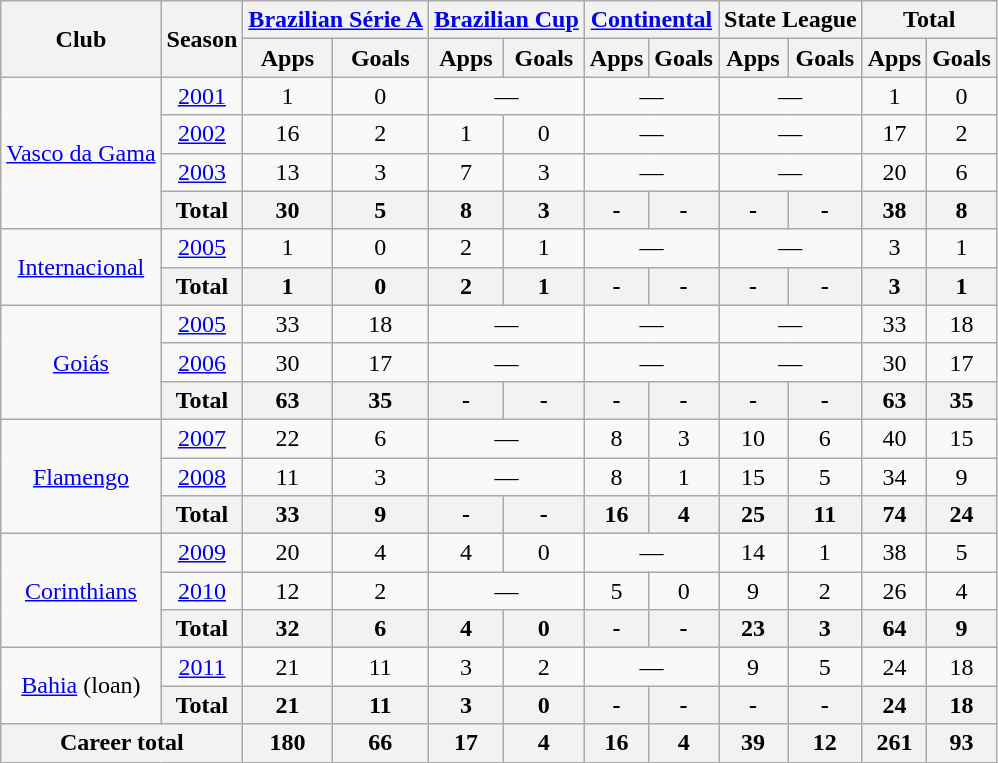<table class="wikitable" style="text-align: center;">
<tr>
<th rowspan="2">Club</th>
<th rowspan="2">Season</th>
<th colspan="2"><a href='#'>Brazilian Série A</a></th>
<th colspan="2"><a href='#'>Brazilian Cup</a></th>
<th colspan="2"><a href='#'>Continental</a></th>
<th colspan="2">State League</th>
<th colspan="2">Total</th>
</tr>
<tr>
<th>Apps</th>
<th>Goals</th>
<th>Apps</th>
<th>Goals</th>
<th>Apps</th>
<th>Goals</th>
<th>Apps</th>
<th>Goals</th>
<th>Apps</th>
<th>Goals</th>
</tr>
<tr>
<td rowspan="4"><a href='#'>Vasco da Gama</a></td>
<td><a href='#'>2001</a></td>
<td>1</td>
<td>0</td>
<td colspan="2">—</td>
<td colspan="2">—</td>
<td colspan="2">—</td>
<td>1</td>
<td>0</td>
</tr>
<tr>
<td><a href='#'>2002</a></td>
<td>16</td>
<td>2</td>
<td>1</td>
<td>0</td>
<td colspan="2">—</td>
<td colspan="2">—</td>
<td>17</td>
<td>2</td>
</tr>
<tr>
<td><a href='#'>2003</a></td>
<td>13</td>
<td>3</td>
<td>7</td>
<td>3</td>
<td colspan="2">—</td>
<td colspan="2">—</td>
<td>20</td>
<td>6</td>
</tr>
<tr>
<th colspan="1">Total</th>
<th>30</th>
<th>5</th>
<th>8</th>
<th>3</th>
<th>-</th>
<th>-</th>
<th>-</th>
<th>-</th>
<th>38</th>
<th>8</th>
</tr>
<tr>
<td rowspan="2"><a href='#'>Internacional</a></td>
<td><a href='#'>2005</a></td>
<td>1</td>
<td>0</td>
<td>2</td>
<td>1</td>
<td colspan="2">—</td>
<td colspan="2">—</td>
<td>3</td>
<td>1</td>
</tr>
<tr>
<th colspan="1">Total</th>
<th>1</th>
<th>0</th>
<th>2</th>
<th>1</th>
<th>-</th>
<th>-</th>
<th>-</th>
<th>-</th>
<th>3</th>
<th>1</th>
</tr>
<tr>
<td rowspan="3"><a href='#'>Goiás</a></td>
<td><a href='#'>2005</a></td>
<td>33</td>
<td>18</td>
<td colspan="2">—</td>
<td colspan="2">—</td>
<td colspan="2">—</td>
<td>33</td>
<td>18</td>
</tr>
<tr>
<td><a href='#'>2006</a></td>
<td>30</td>
<td>17</td>
<td colspan="2">—</td>
<td colspan="2">—</td>
<td colspan="2">—</td>
<td>30</td>
<td>17</td>
</tr>
<tr>
<th colspan="1">Total</th>
<th>63</th>
<th>35</th>
<th>-</th>
<th>-</th>
<th>-</th>
<th>-</th>
<th>-</th>
<th>-</th>
<th>63</th>
<th>35</th>
</tr>
<tr>
<td rowspan="3"><a href='#'>Flamengo</a></td>
<td><a href='#'>2007</a></td>
<td>22</td>
<td>6</td>
<td colspan="2">—</td>
<td>8</td>
<td>3</td>
<td>10</td>
<td>6</td>
<td>40</td>
<td>15</td>
</tr>
<tr>
<td><a href='#'>2008</a></td>
<td>11</td>
<td>3</td>
<td colspan="2">—</td>
<td>8</td>
<td>1</td>
<td>15</td>
<td>5</td>
<td>34</td>
<td>9</td>
</tr>
<tr>
<th colspan="1">Total</th>
<th>33</th>
<th>9</th>
<th>-</th>
<th>-</th>
<th>16</th>
<th>4</th>
<th>25</th>
<th>11</th>
<th>74</th>
<th>24</th>
</tr>
<tr>
<td rowspan="3"><a href='#'>Corinthians</a></td>
<td><a href='#'>2009</a></td>
<td>20</td>
<td>4</td>
<td>4</td>
<td>0</td>
<td colspan="2">—</td>
<td>14</td>
<td>1</td>
<td>38</td>
<td>5</td>
</tr>
<tr>
<td><a href='#'>2010</a></td>
<td>12</td>
<td>2</td>
<td colspan="2">—</td>
<td>5</td>
<td>0</td>
<td>9</td>
<td>2</td>
<td>26</td>
<td>4</td>
</tr>
<tr>
<th colspan="1">Total</th>
<th>32</th>
<th>6</th>
<th>4</th>
<th>0</th>
<th>-</th>
<th>-</th>
<th>23</th>
<th>3</th>
<th>64</th>
<th>9</th>
</tr>
<tr>
<td rowspan="2"><a href='#'>Bahia</a> (loan)</td>
<td><a href='#'>2011</a></td>
<td>21</td>
<td>11</td>
<td>3</td>
<td>2</td>
<td colspan="2">—</td>
<td>9</td>
<td>5</td>
<td>24</td>
<td>18</td>
</tr>
<tr>
<th colspan="1">Total</th>
<th>21</th>
<th>11</th>
<th>3</th>
<th>0</th>
<th>-</th>
<th>-</th>
<th>-</th>
<th>-</th>
<th>24</th>
<th>18</th>
</tr>
<tr>
<th colspan="2">Career total</th>
<th>180</th>
<th>66</th>
<th>17</th>
<th>4</th>
<th>16</th>
<th>4</th>
<th>39</th>
<th>12</th>
<th>261</th>
<th>93</th>
</tr>
</table>
